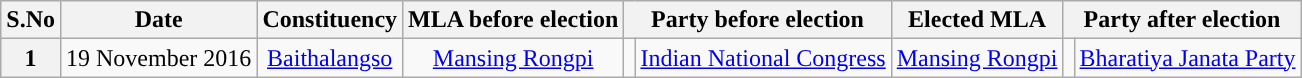<table class="wikitable sortable" style="text-align:center;">
<tr>
<th>S.No</th>
<th>Date</th>
<th>Constituency</th>
<th>MLA before election</th>
<th colspan="2">Party before election</th>
<th>Elected MLA</th>
<th colspan="2">Party after election</th>
</tr>
<tr>
<th>1</th>
<td>19 November 2016</td>
<td><a href='#'>Baithalangso</a></td>
<td><a href='#'>Mansing Rongpi</a></td>
<td></td>
<td><a href='#'>Indian National Congress</a></td>
<td><a href='#'>Mansing Rongpi</a></td>
<td></td>
<td><a href='#'>Bharatiya Janata Party</a></td>
</tr>
</table>
